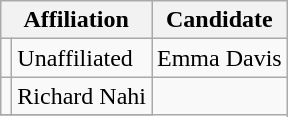<table class="wikitable sortable">
<tr>
<th colspan=2>Affiliation</th>
<th>Candidate</th>
</tr>
<tr>
<td bgcolor=></td>
<td>Unaffiliated</td>
<td>Emma Davis</td>
</tr>
<tr>
<td></td>
<td>Richard Nahi</td>
</tr>
<tr>
</tr>
</table>
